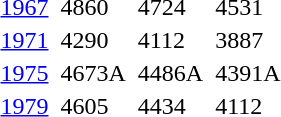<table>
<tr valign="top">
<td><a href='#'>1967</a><br></td>
<td></td>
<td>4860</td>
<td></td>
<td>4724</td>
<td></td>
<td>4531</td>
</tr>
<tr valign="top">
<td><a href='#'>1971</a><br></td>
<td></td>
<td>4290</td>
<td></td>
<td>4112</td>
<td></td>
<td>3887</td>
</tr>
<tr valign="top">
<td><a href='#'>1975</a><br></td>
<td></td>
<td>4673A</td>
<td></td>
<td>4486A</td>
<td></td>
<td>4391A</td>
</tr>
<tr valign="top">
<td><a href='#'>1979</a><br></td>
<td></td>
<td>4605</td>
<td></td>
<td>4434</td>
<td></td>
<td>4112</td>
</tr>
</table>
